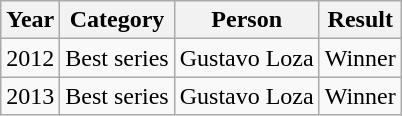<table class="wikitable">
<tr>
<th>Year</th>
<th>Category</th>
<th>Person</th>
<th>Result</th>
</tr>
<tr>
<td>2012</td>
<td>Best series</td>
<td>Gustavo Loza</td>
<td>Winner</td>
</tr>
<tr>
<td>2013</td>
<td>Best series</td>
<td>Gustavo Loza</td>
<td>Winner</td>
</tr>
</table>
